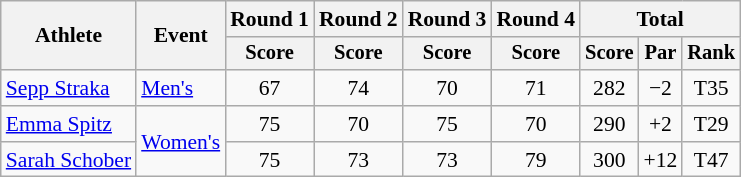<table class=wikitable style=font-size:90%;text-align:center>
<tr>
<th rowspan=2>Athlete</th>
<th rowspan=2>Event</th>
<th>Round 1</th>
<th>Round 2</th>
<th>Round 3</th>
<th>Round 4</th>
<th colspan=3>Total</th>
</tr>
<tr style=font-size:95%>
<th>Score</th>
<th>Score</th>
<th>Score</th>
<th>Score</th>
<th>Score</th>
<th>Par</th>
<th>Rank</th>
</tr>
<tr>
<td align=left><a href='#'>Sepp Straka</a></td>
<td align=left><a href='#'>Men's</a></td>
<td>67</td>
<td>74</td>
<td>70</td>
<td>71</td>
<td>282</td>
<td>−2</td>
<td>T35</td>
</tr>
<tr>
<td align=left><a href='#'>Emma Spitz</a></td>
<td align=left rowspan=2><a href='#'>Women's</a></td>
<td>75</td>
<td>70</td>
<td>75</td>
<td>70</td>
<td>290</td>
<td>+2</td>
<td>T29</td>
</tr>
<tr>
<td align=left><a href='#'>Sarah Schober</a></td>
<td>75</td>
<td>73</td>
<td>73</td>
<td>79</td>
<td>300</td>
<td>+12</td>
<td>T47</td>
</tr>
</table>
